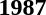<table>
<tr>
<td><strong>1987</strong><br></td>
</tr>
</table>
